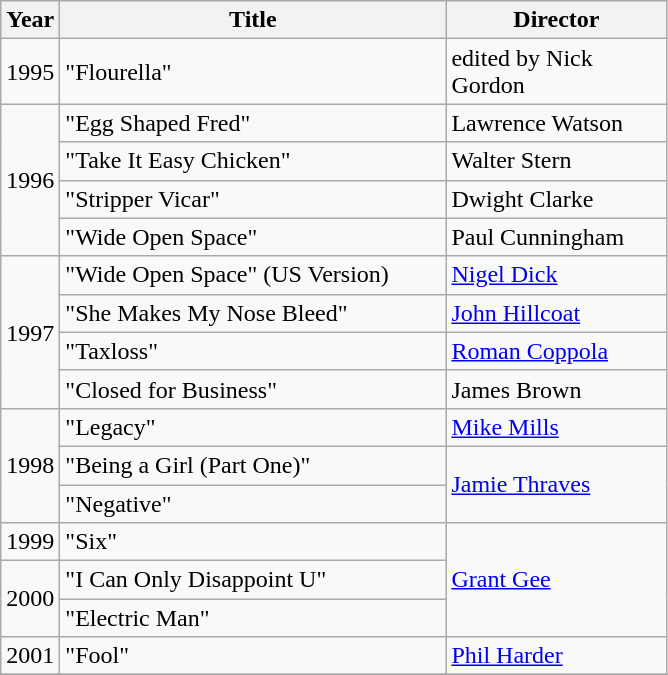<table class="wikitable" border="1">
<tr>
<th>Year</th>
<th width="250">Title</th>
<th width="140">Director</th>
</tr>
<tr>
<td>1995</td>
<td>"Flourella"</td>
<td>edited by Nick Gordon</td>
</tr>
<tr>
<td rowspan=4>1996</td>
<td>"Egg Shaped Fred"</td>
<td>Lawrence Watson</td>
</tr>
<tr>
<td>"Take It Easy Chicken"</td>
<td>Walter Stern</td>
</tr>
<tr>
<td>"Stripper Vicar"</td>
<td>Dwight Clarke</td>
</tr>
<tr>
<td>"Wide Open Space"</td>
<td>Paul Cunningham</td>
</tr>
<tr>
<td rowspan=4>1997</td>
<td>"Wide Open Space" (US Version)</td>
<td><a href='#'>Nigel Dick</a></td>
</tr>
<tr>
<td>"She Makes My Nose Bleed"</td>
<td><a href='#'>John Hillcoat</a></td>
</tr>
<tr>
<td>"Taxloss"</td>
<td><a href='#'>Roman Coppola</a></td>
</tr>
<tr>
<td>"Closed for Business"</td>
<td>James Brown</td>
</tr>
<tr>
<td rowspan=3>1998</td>
<td>"Legacy"</td>
<td><a href='#'>Mike Mills</a></td>
</tr>
<tr>
<td>"Being a Girl (Part One)"</td>
<td rowspan=2><a href='#'>Jamie Thraves</a></td>
</tr>
<tr>
<td>"Negative"</td>
</tr>
<tr>
<td>1999</td>
<td>"Six"</td>
<td rowspan=3><a href='#'>Grant Gee</a></td>
</tr>
<tr>
<td rowspan=2>2000</td>
<td>"I Can Only Disappoint U"</td>
</tr>
<tr>
<td>"Electric Man"</td>
</tr>
<tr>
<td>2001</td>
<td>"Fool"</td>
<td><a href='#'>Phil Harder</a></td>
</tr>
<tr>
</tr>
</table>
